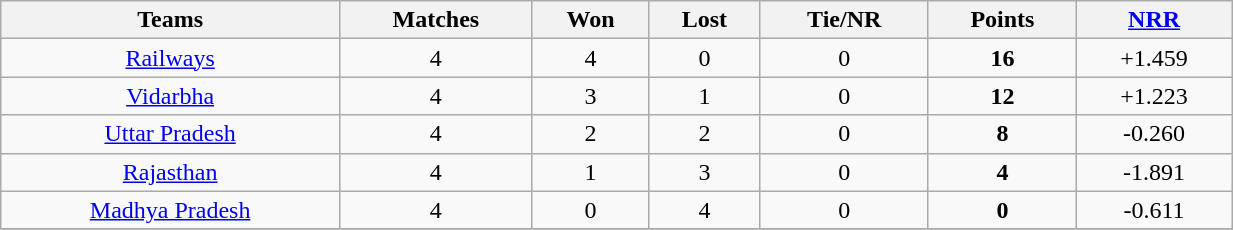<table class="wikitable sortable" style="text-align: center; width:65%">
<tr>
<th>Teams</th>
<th>Matches</th>
<th>Won</th>
<th>Lost</th>
<th>Tie/NR</th>
<th>Points</th>
<th><a href='#'>NRR</a></th>
</tr>
<tr -bgcolor="#ccffcc">
<td><a href='#'>Railways</a></td>
<td>4</td>
<td>4</td>
<td>0</td>
<td>0</td>
<td><strong>16</strong></td>
<td>+1.459</td>
</tr>
<tr -bgcolor="#ccffcc">
<td><a href='#'>Vidarbha</a></td>
<td>4</td>
<td>3</td>
<td>1</td>
<td>0</td>
<td><strong>12</strong></td>
<td>+1.223</td>
</tr>
<tr>
<td><a href='#'>Uttar Pradesh</a></td>
<td>4</td>
<td>2</td>
<td>2</td>
<td>0</td>
<td><strong>8</strong></td>
<td>-0.260</td>
</tr>
<tr>
<td><a href='#'>Rajasthan</a></td>
<td>4</td>
<td>1</td>
<td>3</td>
<td>0</td>
<td><strong>4</strong></td>
<td>-1.891</td>
</tr>
<tr>
<td><a href='#'>Madhya Pradesh</a></td>
<td>4</td>
<td>0</td>
<td>4</td>
<td>0</td>
<td><strong>0</strong></td>
<td>-0.611</td>
</tr>
<tr>
</tr>
</table>
